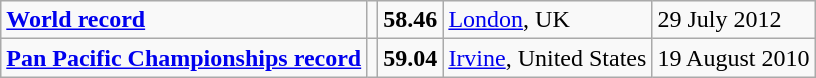<table class="wikitable">
<tr>
<td><strong><a href='#'>World record</a></strong></td>
<td></td>
<td><strong>58.46</strong></td>
<td><a href='#'>London</a>, UK</td>
<td>29 July 2012</td>
</tr>
<tr>
<td><strong><a href='#'>Pan Pacific Championships record</a></strong></td>
<td></td>
<td><strong>59.04</strong></td>
<td><a href='#'>Irvine</a>, United States</td>
<td>19 August 2010</td>
</tr>
</table>
